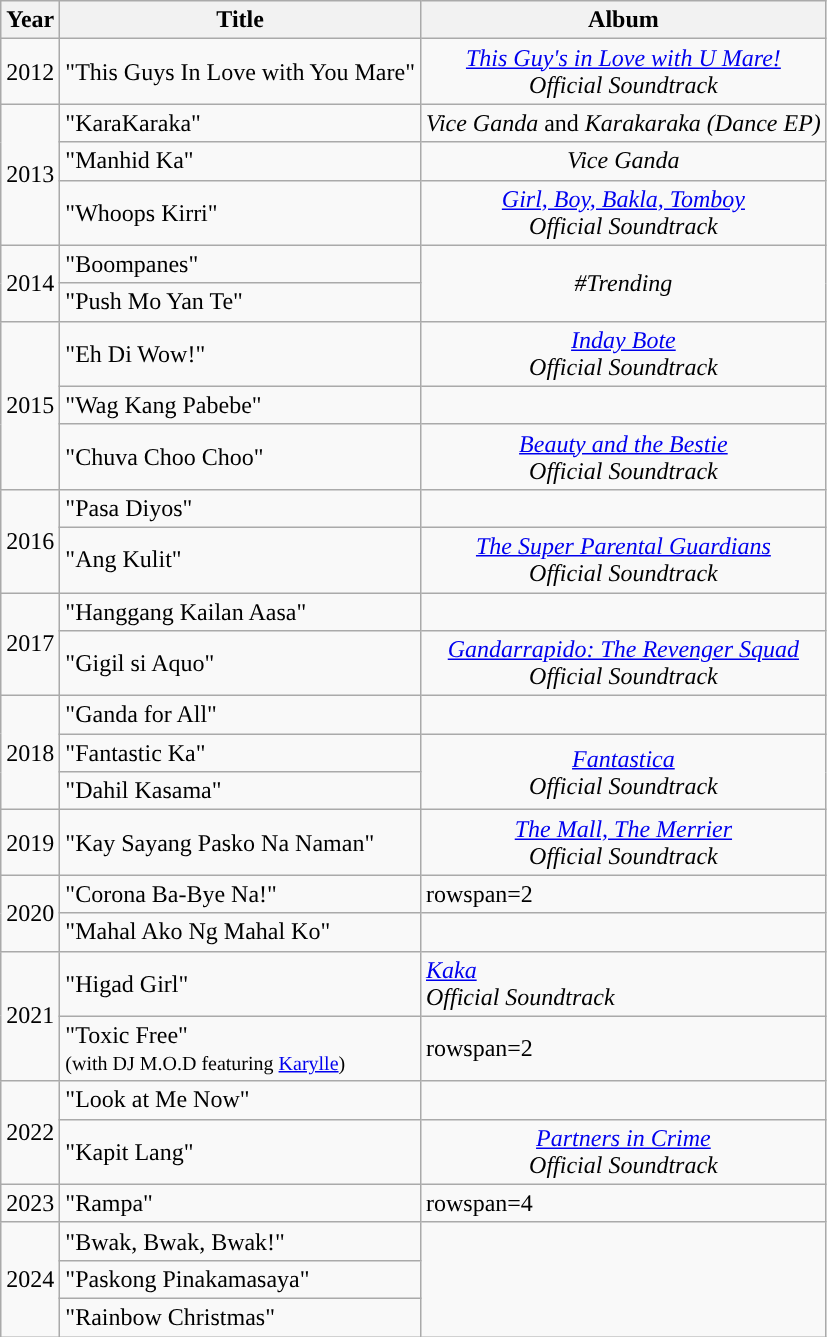<table class="wikitable plainrowheaders">
<tr>
<th><strong>Year</strong></th>
<th><strong>Title</strong></th>
<th><strong>Album</strong></th>
</tr>
<tr>
<td>2012</td>
<td>"This Guys In Love with You Mare"<br></td>
<td style="text-align:center"><em><a href='#'>This Guy's in Love with U Mare!</a><br>Official Soundtrack</em></td>
</tr>
<tr>
<td rowspan=3>2013</td>
<td>"KaraKaraka"<br></td>
<td style="text-align:center"><em>Vice Ganda</em> and <em>Karakaraka (Dance EP)</em></td>
</tr>
<tr>
<td>"Manhid Ka"</td>
<td style="text-align:center"><em>Vice Ganda</em></td>
</tr>
<tr>
<td>"Whoops Kirri"</td>
<td style="text-align:center"><em><a href='#'>Girl, Boy, Bakla, Tomboy</a><br>Official Soundtrack</em></td>
</tr>
<tr>
<td rowspan=2>2014</td>
<td>"Boompanes"</td>
<td rowspan=2 style="text-align:center"><em>#Trending</em></td>
</tr>
<tr>
<td>"Push Mo Yan Te"<br></td>
</tr>
<tr>
<td rowspan=3>2015</td>
<td>"Eh Di Wow!"</td>
<td style="text-align:center"><em><a href='#'>Inday Bote</a><br>Official Soundtrack</em></td>
</tr>
<tr>
<td>"Wag Kang Pabebe"</td>
<td></td>
</tr>
<tr>
<td>"Chuva Choo Choo"</td>
<td style="text-align:center"><em><a href='#'>Beauty and the Bestie</a><br>Official Soundtrack</em></td>
</tr>
<tr>
<td rowspan="2">2016</td>
<td>"Pasa Diyos"<br></td>
<td></td>
</tr>
<tr>
<td>"Ang Kulit"</td>
<td style="text-align:center"><em><a href='#'>The Super Parental Guardians</a><br>Official Soundtrack</em></td>
</tr>
<tr>
<td rowspan=2>2017</td>
<td>"Hanggang Kailan Aasa"</td>
<td></td>
</tr>
<tr>
<td>"Gigil si Aquo"</td>
<td style="text-align:center"><em><a href='#'>Gandarrapido: The Revenger Squad</a><br>Official Soundtrack</em></td>
</tr>
<tr>
<td rowspan=3>2018</td>
<td>"Ganda for All"</td>
<td></td>
</tr>
<tr>
<td>"Fantastic Ka"</td>
<td rowspan=2 style="text-align:center"><em><a href='#'>Fantastica</a><br>Official Soundtrack</em></td>
</tr>
<tr>
<td>"Dahil Kasama"</td>
</tr>
<tr>
<td>2019</td>
<td>"Kay Sayang Pasko Na Naman"<br></td>
<td style="text-align:center"><em><a href='#'>The Mall, The Merrier</a><br>Official Soundtrack</em></td>
</tr>
<tr>
<td rowspan="2">2020</td>
<td>"Corona Ba-Bye Na!"</td>
<td>rowspan=2 </td>
</tr>
<tr>
<td>"Mahal Ako Ng Mahal Ko"</td>
</tr>
<tr>
<td rowspan="2">2021</td>
<td>"Higad Girl"</td>
<td><em><a href='#'>Kaka</a><br>Official Soundtrack</em></td>
</tr>
<tr>
<td>"Toxic Free"<br><small>(with DJ M.O.D featuring <a href='#'>Karylle</a>)<br></small></td>
<td>rowspan=2 </td>
</tr>
<tr>
<td rowspan="2">2022</td>
<td>"Look at Me Now"</td>
</tr>
<tr>
<td>"Kapit Lang"<br></td>
<td style="text-align:center"><em><a href='#'>Partners in Crime</a><br>Official Soundtrack</em></td>
</tr>
<tr>
<td>2023</td>
<td>"Rampa"</td>
<td>rowspan=4 </td>
</tr>
<tr>
<td rowspan="3">2024</td>
<td>"Bwak, Bwak, Bwak!"</td>
</tr>
<tr>
<td>"Paskong Pinakamasaya"</td>
</tr>
<tr>
<td>"Rainbow Christmas"</td>
</tr>
</table>
